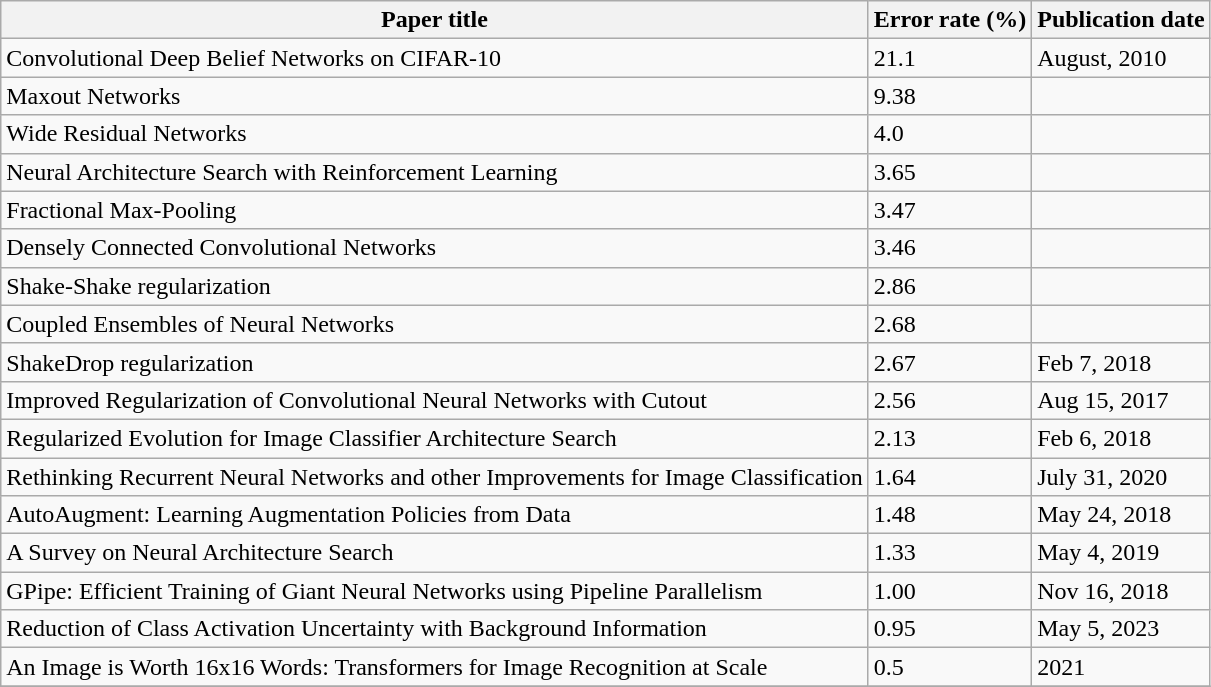<table class="wikitable sortable">
<tr>
<th>Paper title</th>
<th>Error rate (%)</th>
<th>Publication date</th>
</tr>
<tr>
<td>Convolutional Deep Belief Networks on CIFAR-10</td>
<td>21.1</td>
<td>August, 2010</td>
</tr>
<tr>
<td>Maxout Networks</td>
<td>9.38</td>
<td></td>
</tr>
<tr>
<td>Wide Residual Networks</td>
<td>4.0</td>
<td></td>
</tr>
<tr>
<td>Neural Architecture Search with Reinforcement Learning</td>
<td>3.65</td>
<td></td>
</tr>
<tr>
<td>Fractional Max-Pooling</td>
<td>3.47</td>
<td></td>
</tr>
<tr>
<td>Densely Connected Convolutional Networks</td>
<td>3.46</td>
<td></td>
</tr>
<tr>
<td>Shake-Shake regularization</td>
<td>2.86</td>
<td></td>
</tr>
<tr>
<td>Coupled Ensembles of Neural Networks</td>
<td>2.68</td>
<td></td>
</tr>
<tr>
<td>ShakeDrop regularization</td>
<td>2.67</td>
<td>Feb 7, 2018</td>
</tr>
<tr>
<td>Improved Regularization of Convolutional Neural Networks with Cutout</td>
<td>2.56</td>
<td>Aug 15, 2017</td>
</tr>
<tr>
<td>Regularized Evolution for Image Classifier Architecture Search</td>
<td>2.13</td>
<td>Feb 6, 2018</td>
</tr>
<tr>
<td>Rethinking Recurrent Neural Networks and other Improvements for Image Classification</td>
<td>1.64</td>
<td>July 31, 2020</td>
</tr>
<tr>
<td>AutoAugment: Learning Augmentation Policies from Data</td>
<td>1.48</td>
<td>May 24, 2018</td>
</tr>
<tr>
<td>A Survey on Neural Architecture Search</td>
<td>1.33</td>
<td>May 4, 2019</td>
</tr>
<tr>
<td>GPipe: Efficient Training of Giant Neural Networks using Pipeline Parallelism</td>
<td>1.00</td>
<td>Nov 16, 2018</td>
</tr>
<tr>
<td>Reduction of Class Activation Uncertainty with Background Information</td>
<td>0.95</td>
<td>May 5, 2023</td>
</tr>
<tr>
<td>An Image is Worth 16x16 Words: Transformers for Image Recognition at Scale</td>
<td>0.5</td>
<td>2021</td>
</tr>
<tr>
</tr>
</table>
